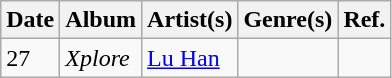<table class="wikitable">
<tr>
<th>Date</th>
<th>Album</th>
<th>Artist(s)</th>
<th>Genre(s)</th>
<th>Ref.</th>
</tr>
<tr>
<td>27</td>
<td><em>Xplore</em></td>
<td><a href='#'>Lu Han</a></td>
<td></td>
<td></td>
</tr>
</table>
